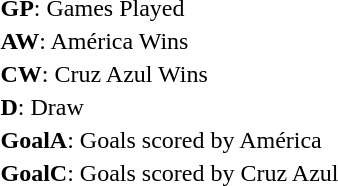<table>
<tr>
<td><strong>GP</strong>: Games Played</td>
</tr>
<tr>
<td><strong>AW</strong>: América Wins</td>
</tr>
<tr>
<td><strong>CW</strong>: Cruz Azul Wins</td>
</tr>
<tr>
<td><strong>D</strong>: Draw</td>
</tr>
<tr>
<td><strong>GoalA</strong>: Goals scored by América</td>
</tr>
<tr>
<td><strong>GoalC</strong>: Goals scored by Cruz Azul</td>
</tr>
</table>
